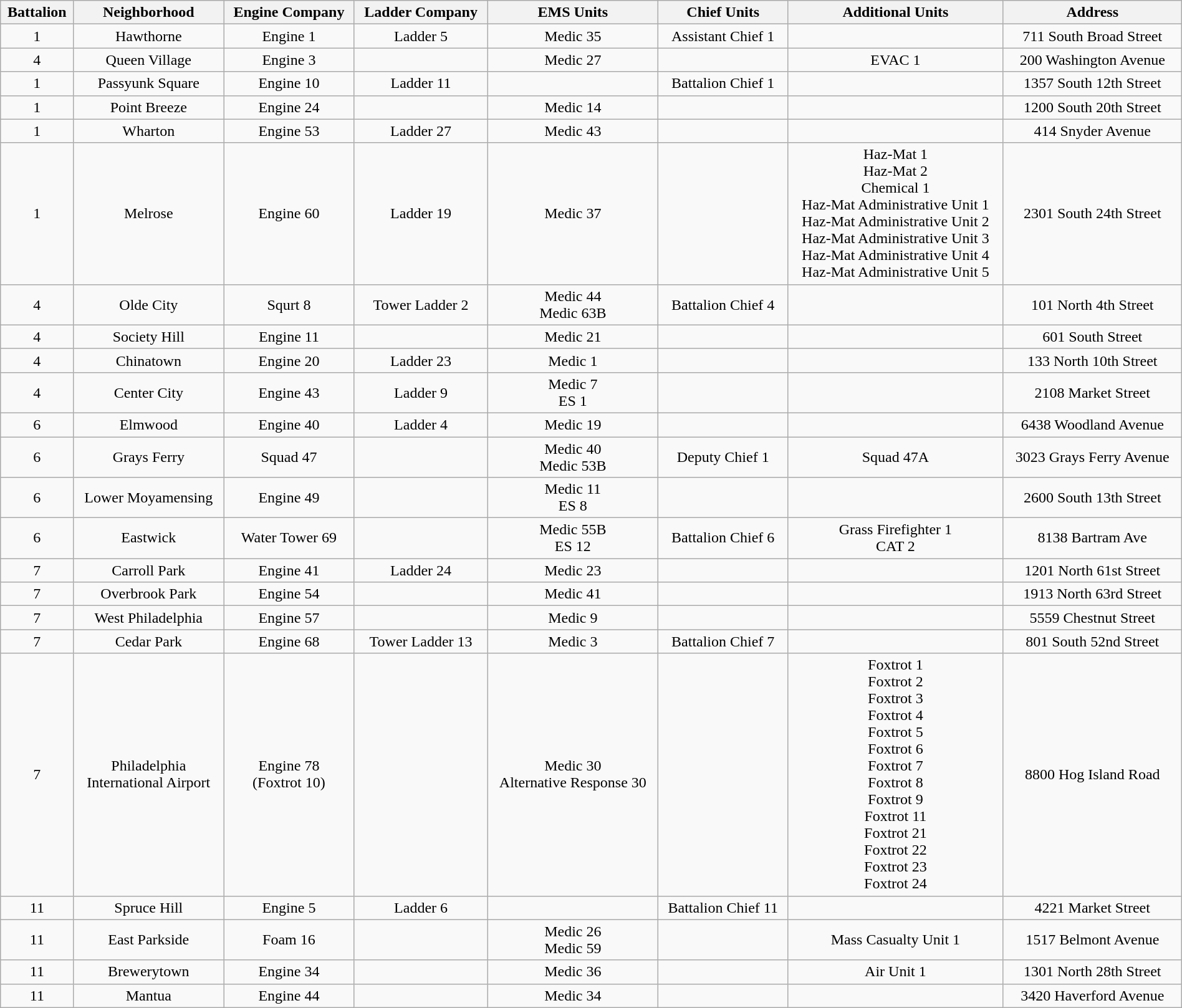<table class=wikitable style="text-align:center;" width="100%">
<tr>
<th>Battalion</th>
<th>Neighborhood</th>
<th>Engine Company</th>
<th>Ladder Company</th>
<th>EMS Units</th>
<th>Chief Units</th>
<th>Additional Units</th>
<th>Address</th>
</tr>
<tr>
<td>1</td>
<td>Hawthorne</td>
<td>Engine 1</td>
<td>Ladder 5</td>
<td>Medic 35</td>
<td>Assistant Chief 1</td>
<td></td>
<td>711 South Broad Street</td>
</tr>
<tr>
<td>4</td>
<td>Queen Village</td>
<td>Engine 3</td>
<td></td>
<td>Medic 27</td>
<td></td>
<td>EVAC 1</td>
<td>200 Washington Avenue</td>
</tr>
<tr>
<td>1</td>
<td>Passyunk Square</td>
<td>Engine 10</td>
<td>Ladder 11</td>
<td></td>
<td>Battalion Chief 1</td>
<td></td>
<td>1357 South 12th Street</td>
</tr>
<tr>
<td>1</td>
<td>Point Breeze</td>
<td>Engine 24</td>
<td></td>
<td>Medic 14</td>
<td></td>
<td></td>
<td>1200 South 20th Street</td>
</tr>
<tr>
<td>1</td>
<td>Wharton</td>
<td>Engine 53</td>
<td>Ladder 27</td>
<td>Medic 43</td>
<td></td>
<td></td>
<td>414 Snyder Avenue</td>
</tr>
<tr>
<td>1</td>
<td>Melrose</td>
<td>Engine 60</td>
<td>Ladder 19</td>
<td>Medic 37</td>
<td></td>
<td>Haz-Mat 1<br>Haz-Mat 2<br>Chemical 1<br>Haz-Mat Administrative Unit 1<br>Haz-Mat Administrative Unit 2<br>Haz-Mat Administrative Unit 3<br>Haz-Mat Administrative Unit 4<br>Haz-Mat Administrative Unit 5</td>
<td>2301 South 24th Street</td>
</tr>
<tr>
<td>4</td>
<td>Olde City</td>
<td>Squrt 8</td>
<td>Tower Ladder 2</td>
<td>Medic 44<br>Medic 63B</td>
<td>Battalion Chief 4</td>
<td></td>
<td>101 North 4th Street</td>
</tr>
<tr>
<td>4</td>
<td>Society Hill</td>
<td>Engine 11</td>
<td></td>
<td>Medic 21</td>
<td></td>
<td></td>
<td>601 South Street</td>
</tr>
<tr>
<td>4</td>
<td>Chinatown</td>
<td>Engine 20</td>
<td>Ladder 23</td>
<td>Medic 1</td>
<td></td>
<td></td>
<td>133 North 10th Street</td>
</tr>
<tr>
<td>4</td>
<td>Center City</td>
<td>Engine 43</td>
<td>Ladder 9</td>
<td>Medic 7<br>ES 1</td>
<td></td>
<td></td>
<td>2108 Market Street</td>
</tr>
<tr>
<td>6</td>
<td>Elmwood</td>
<td>Engine 40</td>
<td>Ladder 4</td>
<td>Medic 19</td>
<td></td>
<td></td>
<td>6438 Woodland Avenue</td>
</tr>
<tr>
<td>6</td>
<td>Grays Ferry</td>
<td>Squad 47</td>
<td></td>
<td>Medic 40<br>Medic 53B</td>
<td>Deputy Chief 1</td>
<td>Squad 47A</td>
<td>3023 Grays Ferry Avenue</td>
</tr>
<tr>
<td>6</td>
<td>Lower Moyamensing</td>
<td>Engine 49</td>
<td></td>
<td>Medic 11<br>ES 8</td>
<td></td>
<td></td>
<td>2600 South 13th Street</td>
</tr>
<tr>
<td>6</td>
<td>Eastwick</td>
<td>Water Tower 69</td>
<td></td>
<td>Medic 55B<br>ES 12</td>
<td>Battalion Chief 6</td>
<td>Grass Firefighter 1<br>CAT 2</td>
<td>8138 Bartram Ave</td>
</tr>
<tr>
<td>7</td>
<td>Carroll Park</td>
<td>Engine 41</td>
<td>Ladder 24</td>
<td>Medic 23</td>
<td></td>
<td></td>
<td>1201 North 61st Street</td>
</tr>
<tr>
<td>7</td>
<td>Overbrook Park</td>
<td>Engine 54</td>
<td></td>
<td>Medic 41</td>
<td></td>
<td></td>
<td>1913 North 63rd Street</td>
</tr>
<tr>
<td>7</td>
<td>West Philadelphia</td>
<td>Engine 57</td>
<td></td>
<td>Medic 9</td>
<td></td>
<td></td>
<td>5559 Chestnut Street</td>
</tr>
<tr>
<td>7</td>
<td>Cedar Park</td>
<td>Engine 68</td>
<td>Tower Ladder 13</td>
<td>Medic 3</td>
<td>Battalion Chief 7</td>
<td></td>
<td>801 South 52nd Street</td>
</tr>
<tr>
<td>7</td>
<td>Philadelphia<br>International Airport</td>
<td>Engine 78<br>(Foxtrot 10)</td>
<td></td>
<td>Medic 30<br>Alternative Response 30</td>
<td></td>
<td>Foxtrot 1<br>Foxtrot 2<br>Foxtrot 3<br>Foxtrot 4<br>Foxtrot 5<br>Foxtrot 6<br>Foxtrot 7<br>Foxtrot 8<br>Foxtrot 9<br>Foxtrot 11<br>Foxtrot 21<br>Foxtrot 22<br>Foxtrot 23<br>Foxtrot 24</td>
<td>8800 Hog Island Road</td>
</tr>
<tr>
<td>11</td>
<td>Spruce Hill</td>
<td>Engine 5</td>
<td>Ladder 6</td>
<td></td>
<td>Battalion Chief 11</td>
<td></td>
<td>4221 Market Street</td>
</tr>
<tr>
<td>11</td>
<td>East Parkside</td>
<td>Foam 16</td>
<td></td>
<td>Medic 26<br>Medic 59</td>
<td></td>
<td>Mass Casualty Unit 1</td>
<td>1517 Belmont Avenue</td>
</tr>
<tr>
<td>11</td>
<td>Brewerytown</td>
<td>Engine 34</td>
<td></td>
<td>Medic 36</td>
<td></td>
<td>Air Unit 1</td>
<td>1301 North 28th Street</td>
</tr>
<tr>
<td>11</td>
<td>Mantua</td>
<td>Engine 44</td>
<td></td>
<td>Medic 34</td>
<td></td>
<td></td>
<td>3420 Haverford Avenue</td>
</tr>
</table>
